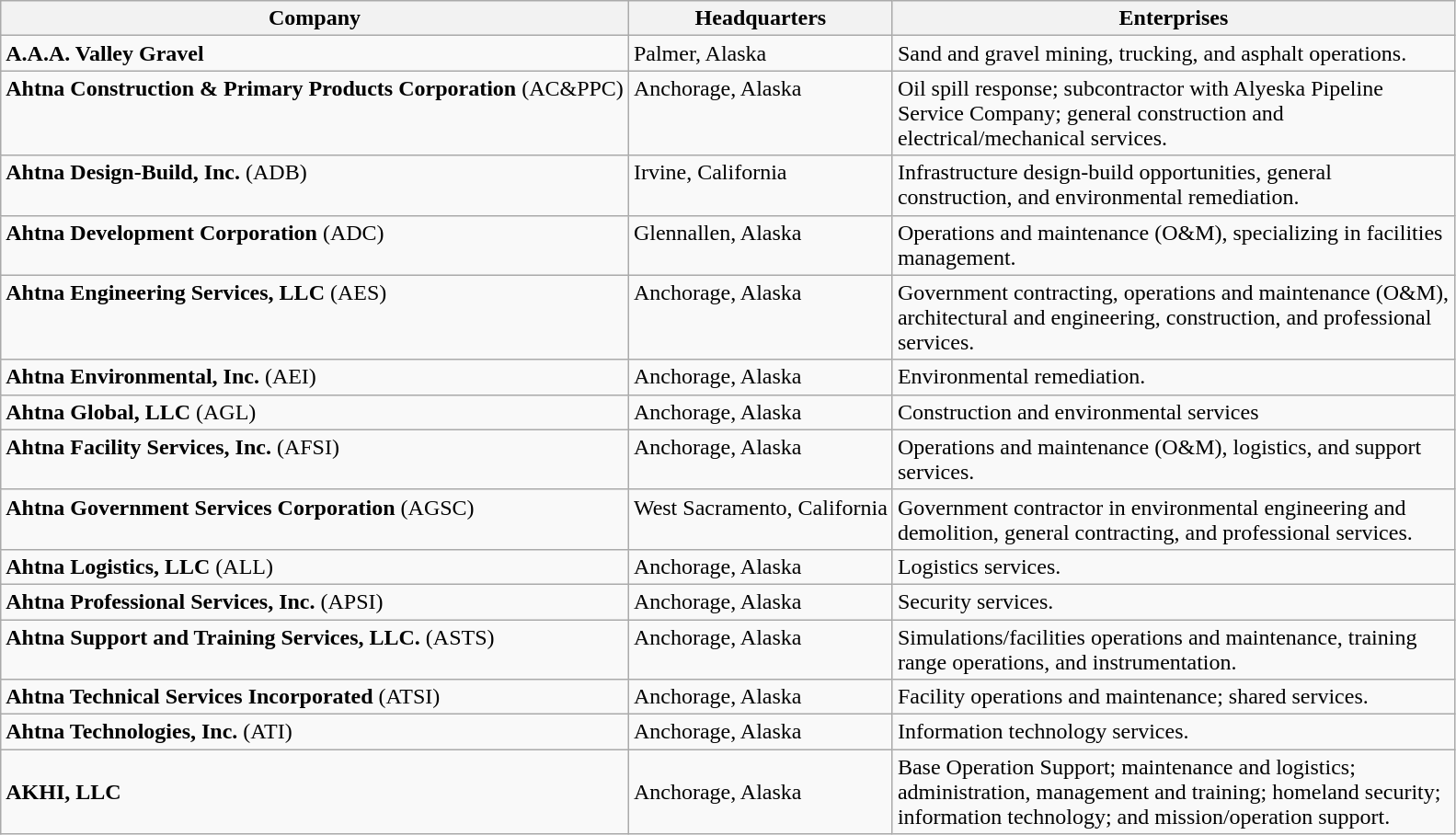<table class="wikitable">
<tr valign="bottom">
<th>Company</th>
<th>Headquarters</th>
<th width=400>Enterprises</th>
</tr>
<tr>
<td><strong>A.A.A. Valley Gravel</strong></td>
<td>Palmer, Alaska</td>
<td>Sand and gravel mining, trucking, and asphalt operations.</td>
</tr>
<tr valign="top">
<td><strong>Ahtna Construction & Primary Products Corporation</strong> (AC&PPC)</td>
<td>Anchorage, Alaska</td>
<td>Oil spill response; subcontractor with Alyeska Pipeline Service Company; general construction and electrical/mechanical services.</td>
</tr>
<tr valign="top">
<td><strong>Ahtna Design-Build, Inc.</strong> (ADB)</td>
<td>Irvine, California</td>
<td>Infrastructure design-build opportunities, general construction, and environmental remediation.</td>
</tr>
<tr valign="top">
<td><strong>Ahtna Development Corporation</strong> (ADC)</td>
<td>Glennallen, Alaska</td>
<td>Operations and maintenance (O&M), specializing in facilities management.</td>
</tr>
<tr valign="top">
<td><strong>Ahtna Engineering Services, LLC</strong> (AES)</td>
<td>Anchorage, Alaska</td>
<td>Government contracting, operations and maintenance (O&M), architectural and engineering, construction, and professional services.</td>
</tr>
<tr valign="top">
<td><strong>Ahtna Environmental, Inc.</strong> (AEI)</td>
<td>Anchorage, Alaska</td>
<td>Environmental remediation.</td>
</tr>
<tr>
<td><strong>Ahtna Global, LLC</strong> (AGL)</td>
<td>Anchorage, Alaska</td>
<td>Construction and environmental services</td>
</tr>
<tr valign="top">
<td><strong>Ahtna Facility Services, Inc.</strong> (AFSI)</td>
<td>Anchorage, Alaska</td>
<td>Operations and maintenance (O&M), logistics, and support services.</td>
</tr>
<tr valign="top">
<td><strong>Ahtna Government Services Corporation</strong> (AGSC)</td>
<td>West Sacramento, California</td>
<td>Government contractor in environmental engineering and demolition, general contracting, and professional services.</td>
</tr>
<tr>
<td><strong>Ahtna Logistics, LLC</strong> (ALL)</td>
<td>Anchorage, Alaska</td>
<td>Logistics services.</td>
</tr>
<tr valign="top">
<td><strong>Ahtna Professional Services, Inc.</strong> (APSI)</td>
<td>Anchorage, Alaska</td>
<td>Security services.</td>
</tr>
<tr valign="top">
<td><strong>Ahtna Support and Training Services, LLC.</strong> (ASTS)</td>
<td>Anchorage, Alaska</td>
<td>Simulations/facilities operations and maintenance, training range operations, and instrumentation.</td>
</tr>
<tr valign="top">
<td><strong>Ahtna Technical Services Incorporated</strong> (ATSI)</td>
<td>Anchorage, Alaska</td>
<td>Facility operations and maintenance; shared services.</td>
</tr>
<tr valign="top">
<td><strong>Ahtna Technologies, Inc.</strong> (ATI)</td>
<td>Anchorage, Alaska</td>
<td>Information technology services.</td>
</tr>
<tr>
<td><strong>AKHI, LLC</strong></td>
<td>Anchorage, Alaska</td>
<td>Base Operation Support; maintenance and logistics; administration, management and training; homeland security; information technology; and mission/operation support.</td>
</tr>
</table>
